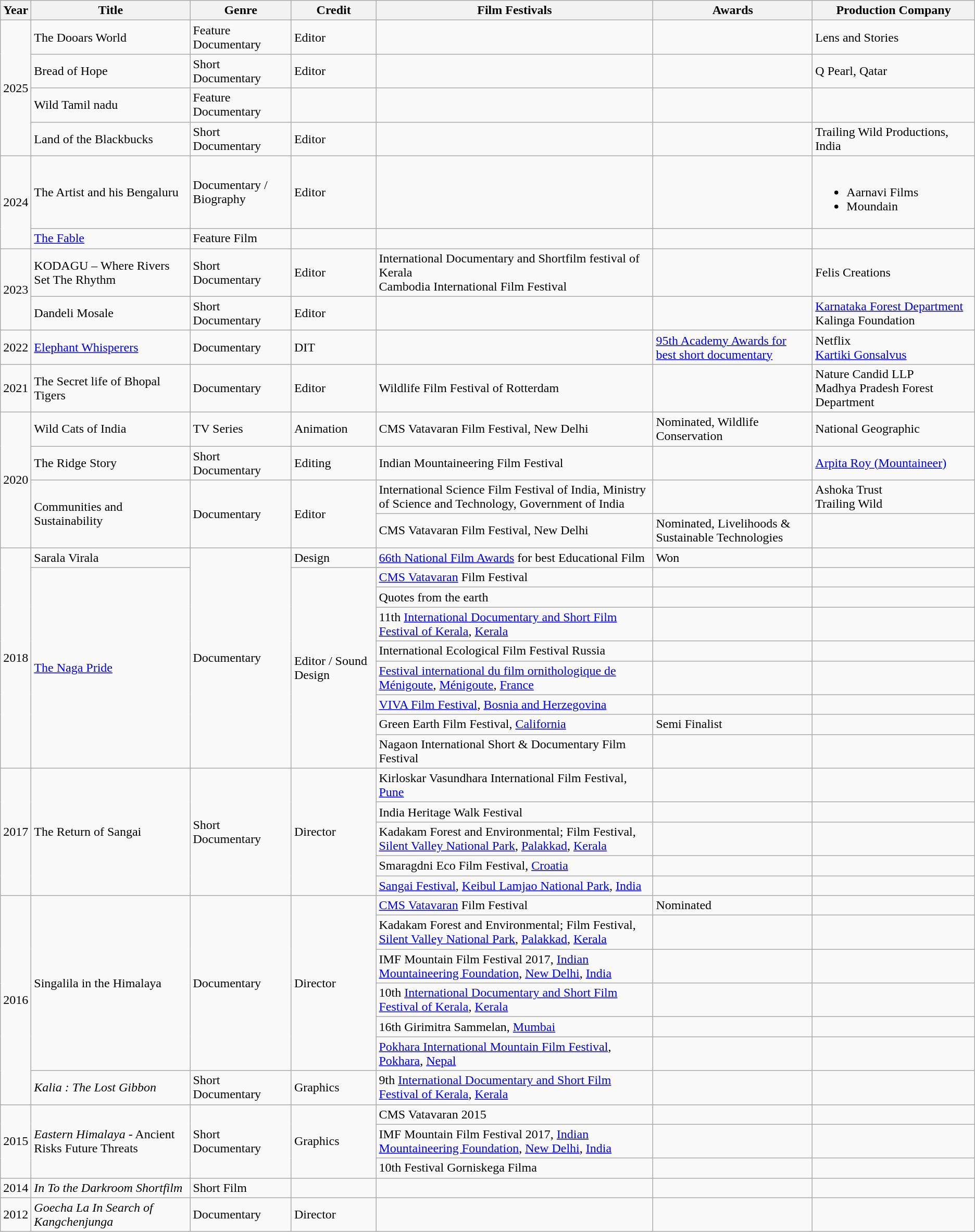<table class="wikitable">
<tr>
<th>Year</th>
<th>Title</th>
<th>Genre</th>
<th>Credit</th>
<th>Film Festivals</th>
<th>Awards</th>
<th>Production Company</th>
</tr>
<tr>
<td rowspan="4">2025</td>
<td>The Dooars World</td>
<td>Feature Documentary</td>
<td>Editor</td>
<td></td>
<td></td>
<td>Lens and Stories</td>
</tr>
<tr>
<td>Bread of Hope</td>
<td>Short Documentary</td>
<td>Editor</td>
<td></td>
<td></td>
<td>Q Pearl, Qatar</td>
</tr>
<tr>
<td>Wild Tamil nadu</td>
<td>Feature Documentary</td>
<td></td>
<td></td>
<td></td>
<td></td>
</tr>
<tr>
<td>Land of the Blackbucks</td>
<td>Short Documentary</td>
<td>Editor</td>
<td></td>
<td></td>
<td>Trailing Wild Productions, India</td>
</tr>
<tr>
<td rowspan="2">2024</td>
<td>The Artist and his Bengaluru</td>
<td>Documentary / Biography</td>
<td>Editor</td>
<td></td>
<td></td>
<td><br><ul><li>Aarnavi Films</li><li>Moundain</li></ul></td>
</tr>
<tr>
<td><a href='#'>The Fable</a></td>
<td>Feature Film</td>
<td></td>
<td></td>
<td></td>
<td></td>
</tr>
<tr>
<td rowspan="2">2023</td>
<td>KODAGU – Where Rivers Set The Rhythm</td>
<td>Short Documentary</td>
<td>Editor</td>
<td>International Documentary and Shortfilm festival of Kerala<br>Cambodia International Film Festival</td>
<td></td>
<td>Felis Creations</td>
</tr>
<tr>
<td>Dandeli Mosale</td>
<td>Short Documentary</td>
<td>Editor</td>
<td></td>
<td></td>
<td><a href='#'>Karnataka Forest Department</a> Kalinga Foundation</td>
</tr>
<tr>
<td>2022</td>
<td><a href='#'>Elephant Whisperers</a></td>
<td>Documentary</td>
<td>DIT</td>
<td></td>
<td><a href='#'>95th Academy Awards for best short documentary</a></td>
<td>Netflix<br><a href='#'>Kartiki Gonsalvus</a></td>
</tr>
<tr>
<td>2021</td>
<td>The Secret life of Bhopal Tigers</td>
<td>Documentary</td>
<td>Editor</td>
<td>Wildlife Film Festival of Rotterdam</td>
<td></td>
<td>Nature Candid LLP<br>Madhya Pradesh Forest Department</td>
</tr>
<tr>
<td rowspan="4">2020</td>
<td>Wild Cats of India</td>
<td>TV Series</td>
<td>Animation</td>
<td>CMS Vatavaran Film Festival, New Delhi</td>
<td>Nominated, Wildlife Conservation</td>
<td>National Geographic</td>
</tr>
<tr>
<td>The Ridge Story</td>
<td>Short Documentary</td>
<td>Editing</td>
<td>Indian Mountaineering Film Festival</td>
<td></td>
<td><a href='#'>Arpita Roy (Mountaineer)</a></td>
</tr>
<tr>
<td rowspan="2">Communities and Sustainability</td>
<td rowspan="2">Documentary</td>
<td rowspan="2">Editor</td>
<td>International Science Film Festival of India, Ministry of Science and Technology, Government of India</td>
<td></td>
<td>Ashoka Trust<br>Trailing Wild</td>
</tr>
<tr>
<td>CMS Vatavaran Film Festival, New Delhi</td>
<td>Nominated, Livelihoods & Sustainable Technologies</td>
<td></td>
</tr>
<tr>
<td rowspan="9">2018</td>
<td>Sarala Virala</td>
<td rowspan="9">Documentary</td>
<td>Design</td>
<td><a href='#'>66th National Film Awards</a> for best Educational Film</td>
<td>Won</td>
<td></td>
</tr>
<tr>
<td rowspan="8"><a href='#'>The Naga Pride</a></td>
<td rowspan="8">Editor / Sound Design</td>
<td><a href='#'>CMS Vatavaran</a> Film Festival</td>
<td></td>
<td></td>
</tr>
<tr>
<td>Quotes from the earth</td>
<td></td>
<td></td>
</tr>
<tr>
<td>11th <a href='#'>International Documentary and Short Film Festival of Kerala</a>, <a href='#'>Kerala</a></td>
<td></td>
<td></td>
</tr>
<tr>
<td>International Ecological Film Festival Russia</td>
<td></td>
<td></td>
</tr>
<tr>
<td><a href='#'>Festival international du film ornithologique de Ménigoute</a>, <a href='#'>Ménigoute</a>, <a href='#'>France</a></td>
<td></td>
<td></td>
</tr>
<tr>
<td><a href='#'>VIVA Film Festival</a>, <a href='#'>Bosnia and Herzegovina</a></td>
<td></td>
<td></td>
</tr>
<tr>
<td>Green Earth Film Festival, <a href='#'>California</a></td>
<td>Semi Finalist</td>
<td></td>
</tr>
<tr>
<td>Nagaon International Short & Documentary Film Festival</td>
<td></td>
<td></td>
</tr>
<tr>
<td rowspan="5">2017</td>
<td rowspan="5">The Return of Sangai</td>
<td rowspan="5">Short Documentary</td>
<td rowspan="5">Director</td>
<td>Kirloskar Vasundhara International Film Festival, <a href='#'>Pune</a></td>
<td></td>
<td></td>
</tr>
<tr>
<td>India Heritage Walk Festival</td>
<td></td>
<td></td>
</tr>
<tr>
<td>Kadakam Forest and Environmental; Film Festival, <a href='#'>Silent Valley National Park</a>, <a href='#'>Palakkad</a>, <a href='#'>Kerala</a></td>
<td></td>
<td></td>
</tr>
<tr>
<td>Smaragdni Eco Film Festival, <a href='#'>Croatia</a></td>
<td></td>
<td></td>
</tr>
<tr>
<td><a href='#'>Sangai Festival</a>, <a href='#'>Keibul Lamjao National Park</a>, <a href='#'>India</a></td>
<td></td>
<td></td>
</tr>
<tr>
<td rowspan="7">2016</td>
<td rowspan="6">Singalila in the Himalaya</td>
<td rowspan="6">Documentary</td>
<td rowspan="6">Director</td>
<td><a href='#'>CMS Vatavaran</a> Film Festival</td>
<td>Nominated</td>
<td></td>
</tr>
<tr>
<td>Kadakam Forest and Environmental; Film Festival, <a href='#'>Silent Valley National Park</a>, <a href='#'>Palakkad</a>, <a href='#'>Kerala</a></td>
<td></td>
<td></td>
</tr>
<tr>
<td>IMF Mountain Film Festival 2017, <a href='#'>Indian Mountaineering Foundation</a>, <a href='#'>New Delhi</a>, <a href='#'>India</a></td>
<td></td>
<td></td>
</tr>
<tr>
<td>10th <a href='#'>International Documentary and Short Film Festival of Kerala</a>, <a href='#'>Kerala</a></td>
<td></td>
<td></td>
</tr>
<tr>
<td>16th Girimitra Sammelan, <a href='#'>Mumbai</a></td>
<td></td>
<td></td>
</tr>
<tr>
<td><a href='#'>Pokhara International Mountain Film Festival</a>, <a href='#'>Pokhara</a>, <a href='#'>Nepal</a></td>
<td></td>
<td></td>
</tr>
<tr>
<td><em>Kalia : The Lost Gibbon</em></td>
<td>Short Documentary</td>
<td>Graphics</td>
<td>9th <a href='#'>International Documentary and Short Film Festival of Kerala</a>, <a href='#'>Kerala</a></td>
<td></td>
<td></td>
</tr>
<tr>
<td rowspan="3">2015</td>
<td rowspan="3"><em>Eastern Himalaya</em> - Ancient Risks Future Threats</td>
<td rowspan="3">Short Documentary</td>
<td rowspan="3">Graphics</td>
<td>CMS Vatavaran 2015</td>
<td></td>
<td></td>
</tr>
<tr>
<td>IMF Mountain Film Festival 2017, <a href='#'>Indian Mountaineering Foundation</a>, <a href='#'>New Delhi</a>, <a href='#'>India</a></td>
<td></td>
<td></td>
</tr>
<tr>
<td>10th Festival Gorniskega Filma</td>
<td></td>
<td></td>
</tr>
<tr>
<td>2014</td>
<td><em>In To the Darkroom Shortfilm</em></td>
<td>Short Film</td>
<td></td>
<td></td>
<td></td>
<td></td>
</tr>
<tr>
<td>2012</td>
<td><em>Goecha La In Search of Kangchenjunga</em></td>
<td>Documentary</td>
<td>Director</td>
<td></td>
<td></td>
<td></td>
</tr>
</table>
